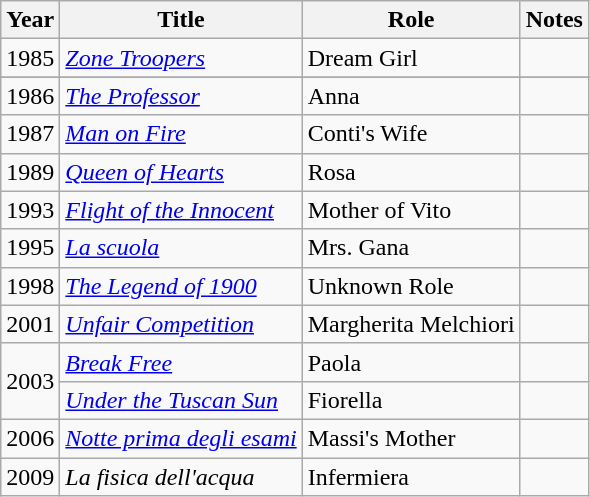<table class="wikitable sortable">
<tr>
<th>Year</th>
<th>Title</th>
<th>Role</th>
<th class="unsortable">Notes</th>
</tr>
<tr>
<td>1985</td>
<td><em><a href='#'>Zone Troopers</a></em></td>
<td>Dream Girl</td>
<td></td>
</tr>
<tr>
</tr>
<tr>
<td>1986</td>
<td><em><a href='#'>The Professor</a></em></td>
<td>Anna</td>
<td></td>
</tr>
<tr>
<td>1987</td>
<td><em><a href='#'>Man on Fire</a></em></td>
<td>Conti's Wife</td>
<td></td>
</tr>
<tr>
<td>1989</td>
<td><em><a href='#'>Queen of Hearts</a></em></td>
<td>Rosa</td>
<td></td>
</tr>
<tr>
<td>1993</td>
<td><em><a href='#'>Flight of the Innocent</a></em></td>
<td>Mother of Vito</td>
<td></td>
</tr>
<tr>
<td>1995</td>
<td><em><a href='#'>La scuola</a></em></td>
<td>Mrs. Gana</td>
<td></td>
</tr>
<tr>
<td>1998</td>
<td><em><a href='#'>The Legend of 1900</a></em></td>
<td>Unknown Role</td>
<td></td>
</tr>
<tr>
<td>2001</td>
<td><em><a href='#'>Unfair Competition</a></em></td>
<td>Margherita Melchiori</td>
<td></td>
</tr>
<tr>
<td rowspan=2>2003</td>
<td><em><a href='#'>Break Free</a></em></td>
<td>Paola</td>
<td></td>
</tr>
<tr>
<td><em><a href='#'>Under the Tuscan Sun</a></em></td>
<td>Fiorella</td>
<td></td>
</tr>
<tr>
<td>2006</td>
<td><em><a href='#'>Notte prima degli esami</a></em></td>
<td>Massi's Mother</td>
<td></td>
</tr>
<tr>
<td>2009</td>
<td><em>La fisica dell'acqua</em></td>
<td>Infermiera</td>
<td></td>
</tr>
</table>
